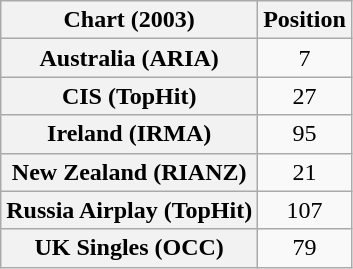<table class="wikitable sortable plainrowheaders" style="text-align:center">
<tr>
<th scope="col">Chart (2003)</th>
<th scope="col">Position</th>
</tr>
<tr>
<th scope="row">Australia (ARIA)</th>
<td>7</td>
</tr>
<tr>
<th scope="row">CIS (TopHit)</th>
<td>27</td>
</tr>
<tr>
<th scope="row">Ireland (IRMA)</th>
<td>95</td>
</tr>
<tr>
<th scope="row">New Zealand (RIANZ)</th>
<td>21</td>
</tr>
<tr>
<th scope="row">Russia Airplay (TopHit)</th>
<td>107</td>
</tr>
<tr>
<th scope="row">UK Singles (OCC)</th>
<td>79</td>
</tr>
</table>
